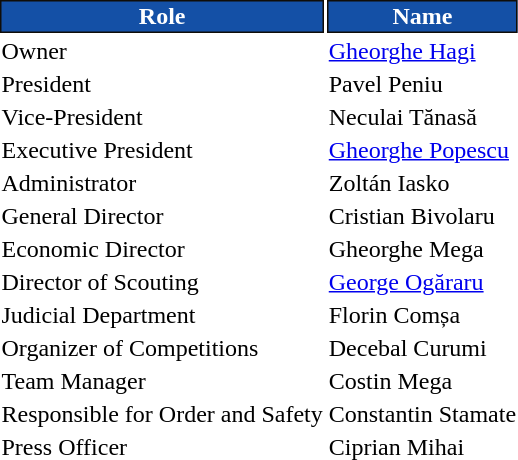<table class="toccolours">
<tr>
<th style="background:#1450a6; color:#fff; border:1px solid #100d08;">Role</th>
<th style="background:#1450a6; color:#fff; border:1px solid #100d08;">Name</th>
</tr>
<tr>
<td>Owner</td>
<td> <a href='#'>Gheorghe Hagi</a></td>
</tr>
<tr>
<td>President</td>
<td> Pavel Peniu</td>
</tr>
<tr>
<td>Vice-President</td>
<td> Neculai Tănasă</td>
</tr>
<tr>
<td>Executive President</td>
<td> <a href='#'>Gheorghe Popescu</a></td>
</tr>
<tr>
<td>Administrator</td>
<td> Zoltán Iasko</td>
</tr>
<tr>
<td>General Director</td>
<td> Cristian Bivolaru</td>
</tr>
<tr>
<td>Economic Director</td>
<td> Gheorghe Mega</td>
</tr>
<tr>
<td>Director of Scouting</td>
<td> <a href='#'>George Ogăraru</a></td>
</tr>
<tr>
<td>Judicial Department</td>
<td> Florin Comșa</td>
</tr>
<tr>
<td>Organizer of Competitions</td>
<td> Decebal Curumi</td>
</tr>
<tr>
<td>Team Manager</td>
<td> Costin Mega</td>
</tr>
<tr>
<td>Responsible for Order and Safety</td>
<td> Constantin Stamate</td>
</tr>
<tr>
<td>Press Officer</td>
<td> Ciprian Mihai</td>
</tr>
</table>
